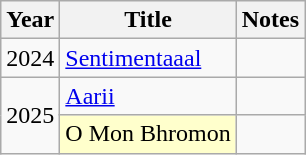<table class="wikitable sortable">
<tr>
<th scope="col">Year</th>
<th scope="col">Title</th>
<th>Notes</th>
</tr>
<tr>
<td>2024</td>
<td><a href='#'>Sentimentaaal</a></td>
<td></td>
</tr>
<tr>
<td rowspan="2">2025</td>
<td><a href='#'>Aarii</a></td>
<td></td>
</tr>
<tr>
<td style="background:#ffc">O Mon Bhromon </td>
<td></td>
</tr>
</table>
